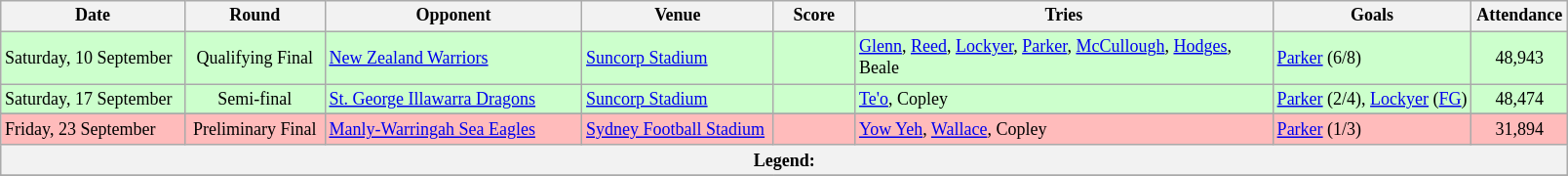<table class="wikitable" style="font-size:75%;">
<tr>
<th width="120">Date</th>
<th width="90">Round</th>
<th width="170">Opponent</th>
<th width="125">Venue</th>
<th width="50">Score</th>
<th width="280">Tries</th>
<th width="130">Goals</th>
<th width="60">Attendance</th>
</tr>
<tr bgcolor=#CCFFCC>
<td>Saturday, 10 September</td>
<td style="text-align:center;">Qualifying Final</td>
<td> <a href='#'>New Zealand Warriors</a></td>
<td><a href='#'>Suncorp Stadium</a></td>
<td style="text-align:center;"></td>
<td><a href='#'>Glenn</a>, <a href='#'>Reed</a>, <a href='#'>Lockyer</a>, <a href='#'>Parker</a>, <a href='#'>McCullough</a>, <a href='#'>Hodges</a>, Beale</td>
<td><a href='#'>Parker</a> (6/8)</td>
<td style="text-align:center;">48,943</td>
</tr>
<tr bgcolor=#CCFFCC>
<td>Saturday, 17 September</td>
<td style="text-align:center;">Semi-final</td>
<td> <a href='#'>St. George Illawarra Dragons</a></td>
<td><a href='#'>Suncorp Stadium</a></td>
<td style="text-align:center;"></td>
<td><a href='#'>Te'o</a>, Copley</td>
<td><a href='#'>Parker</a> (2/4), <a href='#'>Lockyer</a> (<a href='#'>FG</a>)</td>
<td style="text-align:center;">48,474</td>
</tr>
<tr>
</tr>
<tr bgcolor=#FFBBBB>
<td>Friday, 23 September</td>
<td style="text-align:center;">Preliminary Final</td>
<td> <a href='#'>Manly-Warringah Sea Eagles</a></td>
<td><a href='#'>Sydney Football Stadium</a></td>
<td style="text-align:center;"></td>
<td><a href='#'>Yow Yeh</a>, <a href='#'>Wallace</a>, Copley</td>
<td><a href='#'>Parker</a> (1/3)</td>
<td style="text-align:center;">31,894</td>
</tr>
<tr>
<th colspan="12"><strong>Legend</strong>:  </th>
</tr>
<tr>
</tr>
</table>
